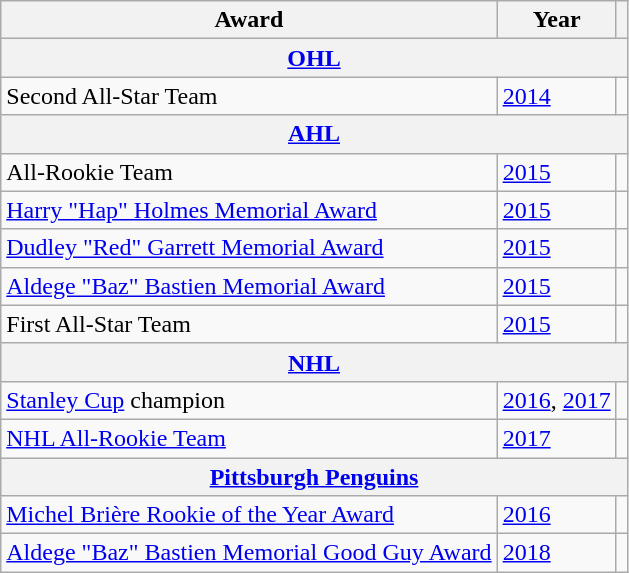<table class="wikitable">
<tr>
<th>Award</th>
<th>Year</th>
<th></th>
</tr>
<tr>
<th colspan="3"><a href='#'>OHL</a></th>
</tr>
<tr>
<td>Second All-Star Team</td>
<td><a href='#'>2014</a></td>
<td></td>
</tr>
<tr>
<th colspan="3"><a href='#'>AHL</a></th>
</tr>
<tr>
<td>All-Rookie Team</td>
<td><a href='#'>2015</a></td>
<td></td>
</tr>
<tr>
<td><a href='#'>Harry "Hap" Holmes Memorial Award</a></td>
<td><a href='#'>2015</a></td>
<td></td>
</tr>
<tr>
<td><a href='#'>Dudley "Red" Garrett Memorial Award</a></td>
<td><a href='#'>2015</a></td>
<td></td>
</tr>
<tr>
<td><a href='#'>Aldege "Baz" Bastien Memorial Award</a></td>
<td><a href='#'>2015</a></td>
<td></td>
</tr>
<tr>
<td>First All-Star Team</td>
<td><a href='#'>2015</a></td>
<td></td>
</tr>
<tr>
<th colspan="3"><a href='#'>NHL</a></th>
</tr>
<tr>
<td><a href='#'>Stanley Cup</a> champion</td>
<td><a href='#'>2016</a>, <a href='#'>2017</a></td>
<td></td>
</tr>
<tr>
<td><a href='#'>NHL All-Rookie Team</a></td>
<td><a href='#'>2017</a></td>
<td></td>
</tr>
<tr>
<th colspan="3"><a href='#'>Pittsburgh Penguins</a></th>
</tr>
<tr>
<td><a href='#'>Michel Brière Rookie of the Year Award</a></td>
<td><a href='#'>2016</a></td>
<td></td>
</tr>
<tr>
<td><a href='#'>Aldege "Baz" Bastien Memorial Good Guy Award</a></td>
<td><a href='#'>2018</a></td>
<td></td>
</tr>
</table>
